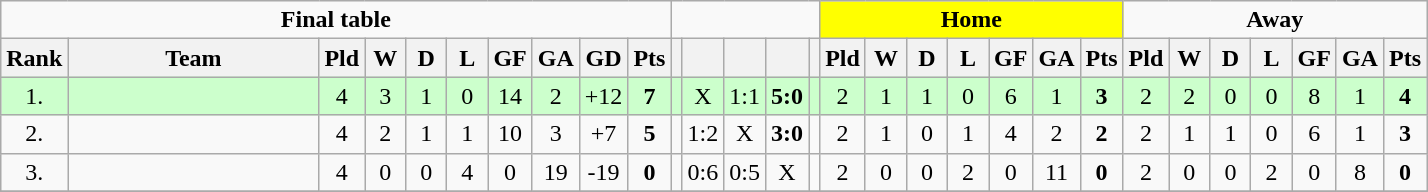<table class="wikitable">
<tr>
<td colspan=10 align=center><strong>Final table</strong></td>
<td colspan=5></td>
<td colspan=7 align=center bgcolor=yellow><strong>Home</strong></td>
<td colspan=7 align=center><strong>Away</strong></td>
</tr>
<tr>
<th bgcolor="#efefef">Rank</th>
<th bgcolor="#efefef" width="160">Team</th>
<th bgcolor="#efefef" width="20">Pld</th>
<th bgcolor="#efefef" width="20">W</th>
<th bgcolor="#efefef" width="20">D</th>
<th bgcolor="#efefef" width="20">L</th>
<th bgcolor="#efefef" width="20">GF</th>
<th bgcolor="#efefef" width="20">GA</th>
<th bgcolor="#efefef" width="20">GD</th>
<th bgcolor="#efefef" width="20">Pts</th>
<th bgcolor="#efefef"></th>
<th bgcolor="#efefef" width="20"></th>
<th bgcolor="#efefef" width="20"></th>
<th bgcolor="#efefef" width="20"></th>
<th bgcolor="#efefef"></th>
<th bgcolor="#efefef" width="20">Pld</th>
<th bgcolor="#efefef" width="20">W</th>
<th bgcolor="#efefef" width="20">D</th>
<th bgcolor="#efefef" width="20">L</th>
<th bgcolor="#efefef" width="20">GF</th>
<th bgcolor="#efefef" width="20">GA</th>
<th bgcolor="#efefef" width="20">Pts</th>
<th bgcolor="#efefef" width="20">Pld</th>
<th bgcolor="#efefef" width="20">W</th>
<th bgcolor="#efefef" width="20">D</th>
<th bgcolor="#efefef" width="20">L</th>
<th bgcolor="#efefef" width="20">GF</th>
<th bgcolor="#efefef" width="20">GA</th>
<th bgcolor="#efefef" width="20">Pts</th>
</tr>
<tr align=center bgcolor=#ccffcc>
<td>1.</td>
<td align=left></td>
<td>4</td>
<td>3</td>
<td>1</td>
<td>0</td>
<td>14</td>
<td>2</td>
<td>+12</td>
<td><strong>7</strong></td>
<td></td>
<td>X</td>
<td>1:1</td>
<td><strong>5:0</strong></td>
<td></td>
<td>2</td>
<td>1</td>
<td>1</td>
<td>0</td>
<td>6</td>
<td>1</td>
<td><strong>3</strong></td>
<td>2</td>
<td>2</td>
<td>0</td>
<td>0</td>
<td>8</td>
<td>1</td>
<td><strong>4</strong></td>
</tr>
<tr align=center>
<td>2.</td>
<td align=left></td>
<td>4</td>
<td>2</td>
<td>1</td>
<td>1</td>
<td>10</td>
<td>3</td>
<td>+7</td>
<td><strong>5</strong></td>
<td></td>
<td>1:2</td>
<td>X</td>
<td><strong>3:0</strong></td>
<td></td>
<td>2</td>
<td>1</td>
<td>0</td>
<td>1</td>
<td>4</td>
<td>2</td>
<td><strong>2</strong></td>
<td>2</td>
<td>1</td>
<td>1</td>
<td>0</td>
<td>6</td>
<td>1</td>
<td><strong>3</strong></td>
</tr>
<tr align=center>
<td>3.</td>
<td align=left></td>
<td>4</td>
<td>0</td>
<td>0</td>
<td>4</td>
<td>0</td>
<td>19</td>
<td>-19</td>
<td><strong>0</strong></td>
<td></td>
<td>0:6</td>
<td>0:5</td>
<td>X</td>
<td></td>
<td>2</td>
<td>0</td>
<td>0</td>
<td>2</td>
<td>0</td>
<td>11</td>
<td><strong>0</strong></td>
<td>2</td>
<td>0</td>
<td>0</td>
<td>2</td>
<td>0</td>
<td>8</td>
<td><strong>0</strong></td>
</tr>
<tr align=center>
</tr>
</table>
